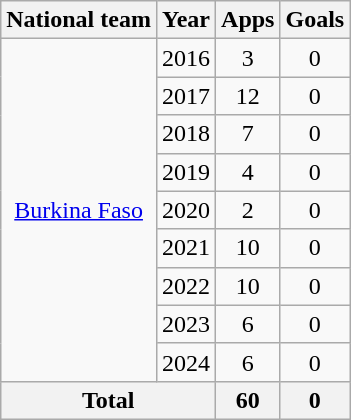<table class=wikitable style=text-align:center>
<tr>
<th>National team</th>
<th>Year</th>
<th>Apps</th>
<th>Goals</th>
</tr>
<tr>
<td rowspan="9"><a href='#'>Burkina Faso</a></td>
<td>2016</td>
<td>3</td>
<td>0</td>
</tr>
<tr>
<td>2017</td>
<td>12</td>
<td>0</td>
</tr>
<tr>
<td>2018</td>
<td>7</td>
<td>0</td>
</tr>
<tr>
<td>2019</td>
<td>4</td>
<td>0</td>
</tr>
<tr>
<td>2020</td>
<td>2</td>
<td>0</td>
</tr>
<tr>
<td>2021</td>
<td>10</td>
<td>0</td>
</tr>
<tr>
<td>2022</td>
<td>10</td>
<td>0</td>
</tr>
<tr>
<td>2023</td>
<td>6</td>
<td>0</td>
</tr>
<tr>
<td>2024</td>
<td>6</td>
<td>0</td>
</tr>
<tr>
<th colspan="2">Total</th>
<th>60</th>
<th>0</th>
</tr>
</table>
